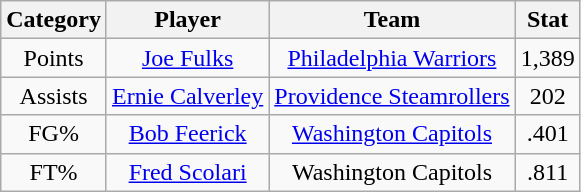<table class="wikitable" style="text-align:center">
<tr>
<th>Category</th>
<th>Player</th>
<th>Team</th>
<th>Stat</th>
</tr>
<tr>
<td>Points</td>
<td><a href='#'>Joe Fulks</a></td>
<td><a href='#'>Philadelphia Warriors</a></td>
<td>1,389</td>
</tr>
<tr>
<td>Assists</td>
<td><a href='#'>Ernie Calverley</a></td>
<td><a href='#'>Providence Steamrollers</a></td>
<td>202</td>
</tr>
<tr>
<td>FG%</td>
<td><a href='#'>Bob Feerick</a></td>
<td><a href='#'>Washington Capitols</a></td>
<td>.401</td>
</tr>
<tr>
<td>FT%</td>
<td><a href='#'>Fred Scolari</a></td>
<td>Washington Capitols</td>
<td>.811</td>
</tr>
</table>
